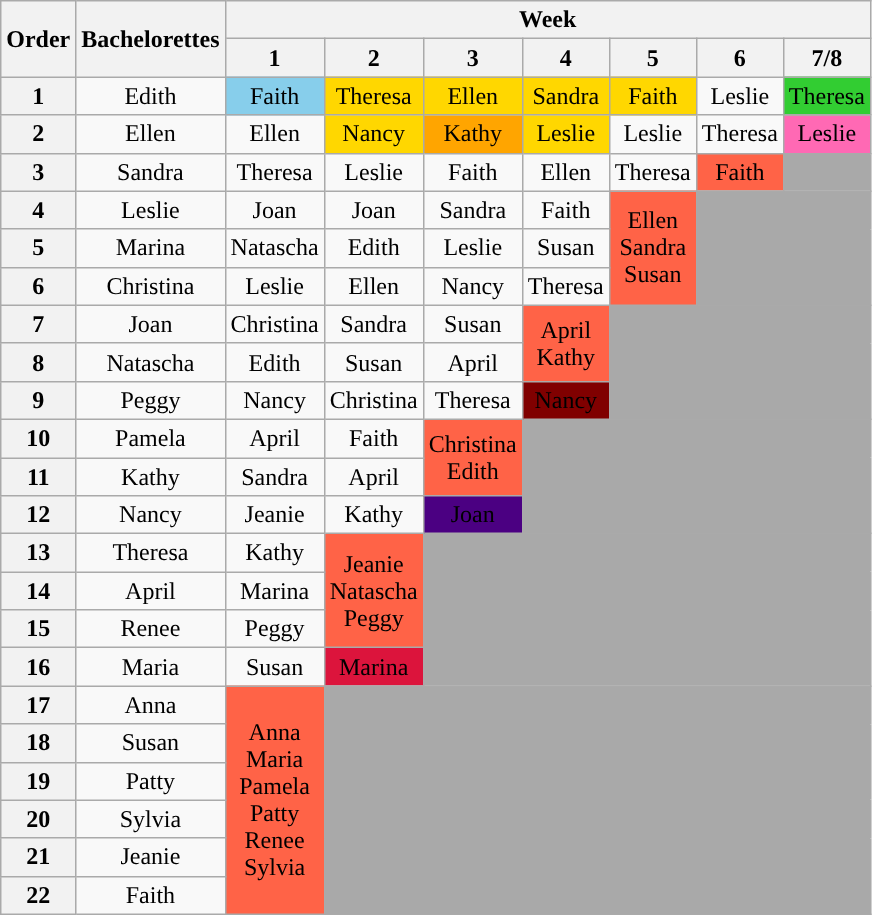<table class="wikitable nowrap" style="text-align:center">
<tr>
<th rowspan="2">Order</th>
<th rowspan="2">Bachelorettes</th>
<th colspan="7">Week</th>
</tr>
<tr>
<th>1</th>
<th>2</th>
<th>3</th>
<th>4</th>
<th>5</th>
<th>6</th>
<th>7/8</th>
</tr>
<tr>
<th>1</th>
<td>Edith</td>
<td style="background:skyblue">Faith</td>
<td style="background:gold">Theresa</td>
<td style="background:gold">Ellen</td>
<td style="background:gold">Sandra</td>
<td style="background:gold">Faith</td>
<td>Leslie</td>
<td style="background:limegreen">Theresa</td>
</tr>
<tr>
<th>2</th>
<td>Ellen</td>
<td>Ellen</td>
<td style="background:gold">Nancy</td>
<td style="background:orange">Kathy</td>
<td style="background:gold">Leslie</td>
<td>Leslie</td>
<td>Theresa</td>
<td style="background:hotpink">Leslie</td>
</tr>
<tr>
<th>3</th>
<td>Sandra</td>
<td>Theresa</td>
<td>Leslie</td>
<td>Faith</td>
<td>Ellen</td>
<td>Theresa</td>
<td style="background:tomato">Faith</td>
<td bgcolor="darkgray"></td>
</tr>
<tr>
<th>4</th>
<td>Leslie</td>
<td>Joan</td>
<td>Joan</td>
<td>Sandra</td>
<td>Faith</td>
<td rowspan="3" bgcolor="tomato">Ellen<br>Sandra<br>Susan</td>
<td rowspan="3" colspan="2" bgcolor="darkgray"></td>
</tr>
<tr>
<th>5</th>
<td>Marina</td>
<td>Natascha</td>
<td>Edith</td>
<td>Leslie</td>
<td>Susan</td>
</tr>
<tr>
<th>6</th>
<td>Christina</td>
<td>Leslie</td>
<td>Ellen</td>
<td>Nancy</td>
<td>Theresa</td>
</tr>
<tr>
<th>7</th>
<td>Joan</td>
<td>Christina</td>
<td>Sandra</td>
<td>Susan</td>
<td rowspan="2" bgcolor="tomato">April<br>Kathy</td>
<td rowspan="3" colspan="3" bgcolor="darkgray"></td>
</tr>
<tr>
<th>8</th>
<td>Natascha</td>
<td>Edith</td>
<td>Susan</td>
<td>April</td>
</tr>
<tr>
<th>9</th>
<td>Peggy</td>
<td>Nancy</td>
<td>Christina</td>
<td>Theresa</td>
<td bgcolor="maroon"><span>Nancy</span></td>
</tr>
<tr>
<th>10</th>
<td>Pamela</td>
<td>April</td>
<td>Faith</td>
<td rowspan="2" bgcolor="tomato">Christina<br>Edith</td>
<td rowspan="3" colspan="4" bgcolor="darkgray"></td>
</tr>
<tr>
<th>11</th>
<td>Kathy</td>
<td>Sandra</td>
<td>April</td>
</tr>
<tr>
<th>12</th>
<td>Nancy</td>
<td>Jeanie</td>
<td>Kathy</td>
<td bgcolor="indigo"><span>Joan</span></td>
</tr>
<tr>
<th>13</th>
<td>Theresa</td>
<td>Kathy</td>
<td rowspan="3" bgcolor="tomato">Jeanie<br>Natascha<br>Peggy</td>
<td rowspan="4" colspan="5" bgcolor="darkgray"></td>
</tr>
<tr>
<th>14</th>
<td>April</td>
<td>Marina</td>
</tr>
<tr>
<th>15</th>
<td>Renee</td>
<td>Peggy</td>
</tr>
<tr>
<th>16</th>
<td>Maria</td>
<td>Susan</td>
<td bgcolor="crimson"><span>Marina</span></td>
</tr>
<tr>
<th>17</th>
<td>Anna</td>
<td rowspan="6" bgcolor="tomato">Anna<br>Maria<br>Pamela<br>Patty<br>Renee<br>Sylvia</td>
<td rowspan="6" colspan="6" bgcolor="darkgray"></td>
</tr>
<tr>
<th>18</th>
<td>Susan</td>
</tr>
<tr>
<th>19</th>
<td>Patty</td>
</tr>
<tr>
<th>20</th>
<td>Sylvia</td>
</tr>
<tr>
<th>21</th>
<td>Jeanie</td>
</tr>
<tr>
<th>22</th>
<td>Faith</td>
</tr>
</table>
